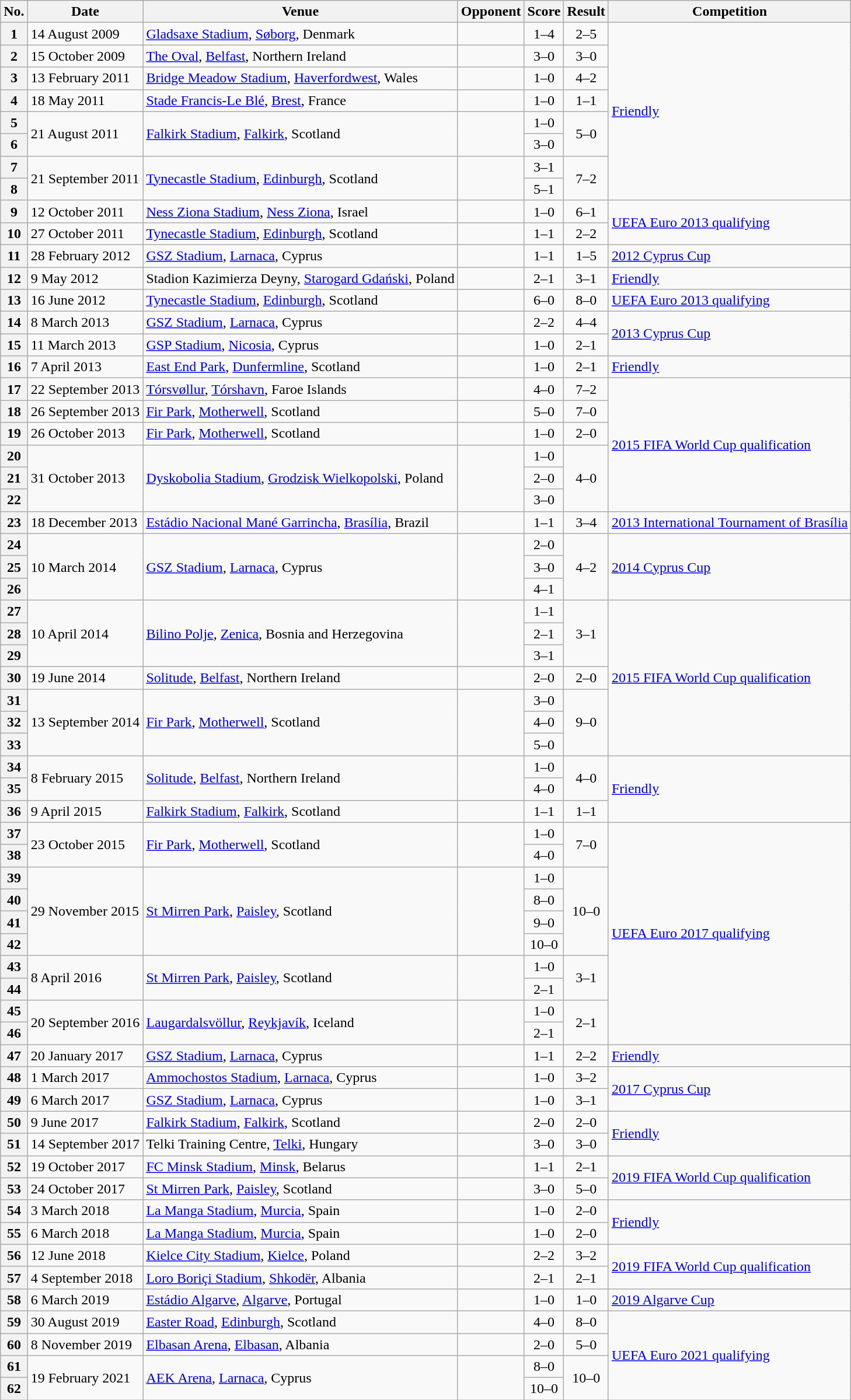<table class="wikitable sortable plainrowheaders collapsible collapsed">
<tr>
<th scope="col">No.</th>
<th scope="col" data-sort-type="date">Date</th>
<th scope="col">Venue</th>
<th scope="col">Opponent</th>
<th scope="col" class="unsortable">Score</th>
<th scope="col" class="unsortable">Result</th>
<th scope="col">Competition</th>
</tr>
<tr>
<th>1</th>
<td>14 August 2009</td>
<td><a href='#'>Gladsaxe Stadium</a>, <a href='#'>Søborg</a>, Denmark</td>
<td></td>
<td align="center">1–4</td>
<td align="center">2–5</td>
<td rowspan="8"><a href='#'>Friendly</a></td>
</tr>
<tr>
<th>2</th>
<td>15 October 2009</td>
<td><a href='#'>The Oval</a>, <a href='#'>Belfast</a>, Northern Ireland</td>
<td></td>
<td align="center">3–0</td>
<td align="center">3–0</td>
</tr>
<tr>
<th>3</th>
<td>13 February 2011</td>
<td><a href='#'>Bridge Meadow Stadium</a>, <a href='#'>Haverfordwest</a>, Wales</td>
<td></td>
<td align="center">1–0</td>
<td align="center">4–2</td>
</tr>
<tr>
<th>4</th>
<td>18 May 2011</td>
<td><a href='#'>Stade Francis-Le Blé</a>, <a href='#'>Brest</a>, France</td>
<td></td>
<td align="center">1–0</td>
<td align="center">1–1</td>
</tr>
<tr>
<th>5</th>
<td rowspan="2">21 August 2011</td>
<td rowspan="2"><a href='#'>Falkirk Stadium</a>, <a href='#'>Falkirk</a>, Scotland</td>
<td rowspan="2"></td>
<td align="center">1–0</td>
<td align="center" rowspan="2">5–0</td>
</tr>
<tr>
<th>6</th>
<td align="center">3–0</td>
</tr>
<tr>
<th>7</th>
<td rowspan="2">21 September 2011</td>
<td rowspan="2"><a href='#'>Tynecastle Stadium</a>, <a href='#'>Edinburgh</a>, Scotland</td>
<td rowspan="2"></td>
<td align="center">3–1</td>
<td align="center" rowspan="2">7–2</td>
</tr>
<tr>
<th>8</th>
<td align="center">5–1</td>
</tr>
<tr>
<th>9</th>
<td>12 October 2011</td>
<td><a href='#'>Ness Ziona Stadium</a>, <a href='#'>Ness Ziona</a>, Israel</td>
<td></td>
<td align="center">1–0</td>
<td align="center">6–1</td>
<td rowspan="2"><a href='#'>UEFA Euro 2013 qualifying</a></td>
</tr>
<tr>
<th>10</th>
<td>27 October 2011</td>
<td><a href='#'>Tynecastle Stadium</a>, <a href='#'>Edinburgh</a>, Scotland</td>
<td></td>
<td align="center">1–1</td>
<td align="center">2–2</td>
</tr>
<tr>
<th>11</th>
<td>28 February 2012</td>
<td><a href='#'>GSZ Stadium</a>, <a href='#'>Larnaca</a>, Cyprus</td>
<td></td>
<td align="center">1–1</td>
<td align="center">1–5</td>
<td><a href='#'>2012 Cyprus Cup</a></td>
</tr>
<tr>
<th>12</th>
<td>9 May 2012</td>
<td>Stadion Kazimierza Deyny, <a href='#'>Starogard Gdański</a>, Poland</td>
<td></td>
<td align="center">2–1</td>
<td align="center">3–1</td>
<td><a href='#'>Friendly</a></td>
</tr>
<tr>
<th>13</th>
<td>16 June 2012</td>
<td><a href='#'>Tynecastle Stadium</a>, <a href='#'>Edinburgh</a>, Scotland</td>
<td></td>
<td align="center">6–0</td>
<td align="center">8–0</td>
<td><a href='#'>UEFA Euro 2013 qualifying</a></td>
</tr>
<tr>
<th>14</th>
<td>8 March 2013</td>
<td><a href='#'>GSZ Stadium</a>, <a href='#'>Larnaca</a>, Cyprus</td>
<td></td>
<td align="center">2–2</td>
<td align="center">4–4</td>
<td rowspan="2"><a href='#'>2013 Cyprus Cup</a></td>
</tr>
<tr>
<th>15</th>
<td>11 March 2013</td>
<td><a href='#'>GSP Stadium</a>, <a href='#'>Nicosia</a>, Cyprus</td>
<td></td>
<td align="center">1–0</td>
<td align="center">2–1</td>
</tr>
<tr>
<th>16</th>
<td>7 April 2013</td>
<td><a href='#'>East End Park</a>, <a href='#'>Dunfermline</a>, Scotland</td>
<td></td>
<td align="center">1–0</td>
<td align="center">2–1</td>
<td><a href='#'>Friendly</a></td>
</tr>
<tr>
<th>17</th>
<td>22 September 2013</td>
<td><a href='#'>Tórsvøllur</a>, <a href='#'>Tórshavn</a>, Faroe Islands</td>
<td></td>
<td align="center">4–0</td>
<td align="center">7–2</td>
<td rowspan="6"><a href='#'>2015 FIFA World Cup qualification</a></td>
</tr>
<tr>
<th>18</th>
<td>26 September 2013</td>
<td><a href='#'>Fir Park</a>, <a href='#'>Motherwell</a>, Scotland</td>
<td></td>
<td align="center">5–0</td>
<td align="center">7–0</td>
</tr>
<tr>
<th>19</th>
<td>26 October 2013</td>
<td><a href='#'>Fir Park</a>, <a href='#'>Motherwell</a>, Scotland</td>
<td></td>
<td align="center">1–0</td>
<td align="center">2–0</td>
</tr>
<tr>
<th>20</th>
<td rowspan="3">31 October 2013</td>
<td rowspan="3"><a href='#'>Dyskobolia Stadium</a>, <a href='#'>Grodzisk Wielkopolski</a>, Poland</td>
<td rowspan="3"></td>
<td align="center">1–0</td>
<td align="center" rowspan="3">4–0</td>
</tr>
<tr>
<th>21</th>
<td align="center">2–0</td>
</tr>
<tr>
<th>22</th>
<td align="center">3–0</td>
</tr>
<tr>
<th>23</th>
<td>18 December 2013</td>
<td><a href='#'>Estádio Nacional Mané Garrincha</a>, <a href='#'>Brasília</a>, Brazil</td>
<td></td>
<td align="center">1–1</td>
<td align="center">3–4</td>
<td><a href='#'>2013 International Tournament of Brasília</a></td>
</tr>
<tr>
<th>24</th>
<td rowspan="3">10 March 2014</td>
<td rowspan="3"><a href='#'>GSZ Stadium</a>, <a href='#'>Larnaca</a>, Cyprus</td>
<td rowspan="3"></td>
<td align="center">2–0</td>
<td rowspan="3" align="center">4–2</td>
<td rowspan="3"><a href='#'>2014 Cyprus Cup</a></td>
</tr>
<tr>
<th>25</th>
<td align="center">3–0</td>
</tr>
<tr>
<th>26</th>
<td align="center">4–1</td>
</tr>
<tr>
<th>27</th>
<td rowspan="3">10 April 2014</td>
<td rowspan="3"><a href='#'>Bilino Polje</a>, <a href='#'>Zenica</a>, Bosnia and Herzegovina</td>
<td rowspan="3"></td>
<td align="center">1–1</td>
<td rowspan="3" align="center">3–1</td>
<td rowspan="7"><a href='#'>2015 FIFA World Cup qualification</a></td>
</tr>
<tr>
<th>28</th>
<td align="center">2–1</td>
</tr>
<tr>
<th>29</th>
<td align="center">3–1</td>
</tr>
<tr>
<th>30</th>
<td>19 June 2014</td>
<td><a href='#'>Solitude</a>, <a href='#'>Belfast</a>, Northern Ireland</td>
<td></td>
<td align="center">2–0</td>
<td align="center">2–0</td>
</tr>
<tr>
<th>31</th>
<td rowspan="3">13 September 2014</td>
<td rowspan="3"><a href='#'>Fir Park</a>, <a href='#'>Motherwell</a>, Scotland</td>
<td rowspan="3"></td>
<td align="center">3–0</td>
<td rowspan="3" align="center">9–0</td>
</tr>
<tr>
<th>32</th>
<td align="center">4–0</td>
</tr>
<tr>
<th>33</th>
<td align="center">5–0</td>
</tr>
<tr>
<th>34</th>
<td rowspan="2">8 February 2015</td>
<td rowspan="2"><a href='#'>Solitude</a>, <a href='#'>Belfast</a>, Northern Ireland</td>
<td rowspan="2"></td>
<td align="center">1–0</td>
<td rowspan="2" align="center">4–0</td>
<td rowspan="3"><a href='#'>Friendly</a></td>
</tr>
<tr>
<th>35</th>
<td align="center">4–0</td>
</tr>
<tr>
<th>36</th>
<td>9 April 2015</td>
<td><a href='#'>Falkirk Stadium</a>, <a href='#'>Falkirk</a>, Scotland</td>
<td></td>
<td align="center">1–1</td>
<td align="center">1–1</td>
</tr>
<tr>
<th>37</th>
<td rowspan="2">23 October 2015</td>
<td rowspan="2"><a href='#'>Fir Park</a>, <a href='#'>Motherwell</a>, Scotland</td>
<td rowspan="2"></td>
<td align="center">1–0</td>
<td rowspan="2" align="center">7–0</td>
<td rowspan="10"><a href='#'>UEFA Euro 2017 qualifying</a></td>
</tr>
<tr>
<th>38</th>
<td align="center">4–0</td>
</tr>
<tr>
<th>39</th>
<td rowspan="4">29 November 2015</td>
<td rowspan="4"><a href='#'>St Mirren Park</a>, <a href='#'>Paisley</a>, Scotland</td>
<td rowspan="4"></td>
<td align="center">1–0</td>
<td rowspan="4" align="center">10–0</td>
</tr>
<tr>
<th>40</th>
<td align="center">8–0</td>
</tr>
<tr>
<th>41</th>
<td align="center">9–0</td>
</tr>
<tr>
<th>42</th>
<td align="center">10–0</td>
</tr>
<tr>
<th>43</th>
<td rowspan="2">8 April 2016</td>
<td rowspan="2"><a href='#'>St Mirren Park</a>, <a href='#'>Paisley</a>, Scotland</td>
<td rowspan="2"></td>
<td align="center">1–0</td>
<td rowspan="2" align="center">3–1</td>
</tr>
<tr>
<th>44</th>
<td align="center">2–1</td>
</tr>
<tr>
<th>45</th>
<td rowspan="2">20 September 2016</td>
<td rowspan="2"><a href='#'>Laugardalsvöllur</a>, <a href='#'>Reykjavík</a>, Iceland</td>
<td rowspan="2"></td>
<td align="center">1–0</td>
<td rowspan="2" align="center">2–1</td>
</tr>
<tr>
<th>46</th>
<td align="center">2–1</td>
</tr>
<tr>
<th>47</th>
<td>20 January 2017</td>
<td><a href='#'>GSZ Stadium</a>, <a href='#'>Larnaca</a>, Cyprus</td>
<td></td>
<td align="center">1–1</td>
<td align="center">2–2</td>
<td><a href='#'>Friendly</a></td>
</tr>
<tr>
<th>48</th>
<td>1 March 2017</td>
<td><a href='#'>Ammochostos Stadium</a>, <a href='#'>Larnaca</a>, Cyprus</td>
<td></td>
<td align="center">1–0</td>
<td align="center">3–2</td>
<td rowspan="2"><a href='#'>2017 Cyprus Cup</a></td>
</tr>
<tr>
<th>49</th>
<td>6 March 2017</td>
<td><a href='#'>GSZ Stadium</a>, <a href='#'>Larnaca</a>, Cyprus</td>
<td></td>
<td align="center">1–0</td>
<td align="center">3–1</td>
</tr>
<tr>
<th>50</th>
<td>9 June 2017</td>
<td><a href='#'>Falkirk Stadium</a>, <a href='#'>Falkirk</a>, Scotland</td>
<td></td>
<td align="center">2–0</td>
<td align="center">2–0</td>
<td rowspan="2"><a href='#'>Friendly</a></td>
</tr>
<tr>
<th>51</th>
<td>14 September 2017</td>
<td>Telki Training Centre, <a href='#'>Telki</a>, Hungary</td>
<td></td>
<td align="center">3–0</td>
<td align="center">3–0</td>
</tr>
<tr>
<th>52</th>
<td>19 October 2017</td>
<td><a href='#'>FC Minsk Stadium</a>, <a href='#'>Minsk</a>, Belarus</td>
<td></td>
<td align="center">1–1</td>
<td align="center">2–1</td>
<td rowspan="2"><a href='#'>2019 FIFA World Cup qualification</a></td>
</tr>
<tr>
<th>53</th>
<td>24 October 2017</td>
<td><a href='#'>St Mirren Park</a>, <a href='#'>Paisley</a>, Scotland</td>
<td></td>
<td align="center">3–0</td>
<td align="center">5–0</td>
</tr>
<tr>
<th>54</th>
<td>3 March 2018</td>
<td><a href='#'>La Manga Stadium</a>, <a href='#'>Murcia</a>, Spain</td>
<td></td>
<td align="center">1–0</td>
<td align="center">2–0</td>
<td rowspan="2"><a href='#'>Friendly</a></td>
</tr>
<tr>
<th>55</th>
<td>6 March 2018</td>
<td><a href='#'>La Manga Stadium</a>, <a href='#'>Murcia</a>, Spain</td>
<td></td>
<td align="center">1–0</td>
<td align="center">2–0</td>
</tr>
<tr>
<th>56</th>
<td>12 June 2018</td>
<td><a href='#'>Kielce City Stadium</a>, <a href='#'>Kielce</a>, Poland</td>
<td></td>
<td align="center">2–2</td>
<td align="center">3–2</td>
<td rowspan="2"><a href='#'>2019 FIFA World Cup qualification</a></td>
</tr>
<tr>
<th>57</th>
<td>4 September 2018</td>
<td><a href='#'>Loro Boriçi Stadium</a>, <a href='#'>Shkodër</a>, Albania</td>
<td></td>
<td align="center">2–1</td>
<td align="center">2–1</td>
</tr>
<tr>
<th>58</th>
<td>6 March 2019</td>
<td><a href='#'>Estádio Algarve</a>, <a href='#'>Algarve</a>, Portugal</td>
<td></td>
<td align="center">1–0</td>
<td align="center">1–0</td>
<td><a href='#'>2019 Algarve Cup</a></td>
</tr>
<tr>
<th>59</th>
<td>30 August 2019</td>
<td><a href='#'>Easter Road</a>, <a href='#'>Edinburgh</a>, Scotland</td>
<td></td>
<td align="center">4–0</td>
<td align="center">8–0</td>
<td rowspan="4"><a href='#'>UEFA Euro 2021 qualifying</a></td>
</tr>
<tr>
<th>60</th>
<td>8 November 2019</td>
<td><a href='#'>Elbasan Arena</a>, <a href='#'>Elbasan</a>, Albania</td>
<td></td>
<td align="center">2–0</td>
<td align="center">5–0</td>
</tr>
<tr>
<th>61</th>
<td rowspan="2">19 February 2021</td>
<td rowspan="2"><a href='#'>AEK Arena</a>, <a href='#'>Larnaca</a>, Cyprus</td>
<td rowspan="2"></td>
<td align="center">8–0</td>
<td rowspan="2" align="center">10–0</td>
</tr>
<tr>
<th>62</th>
<td align="center">10–0</td>
</tr>
</table>
